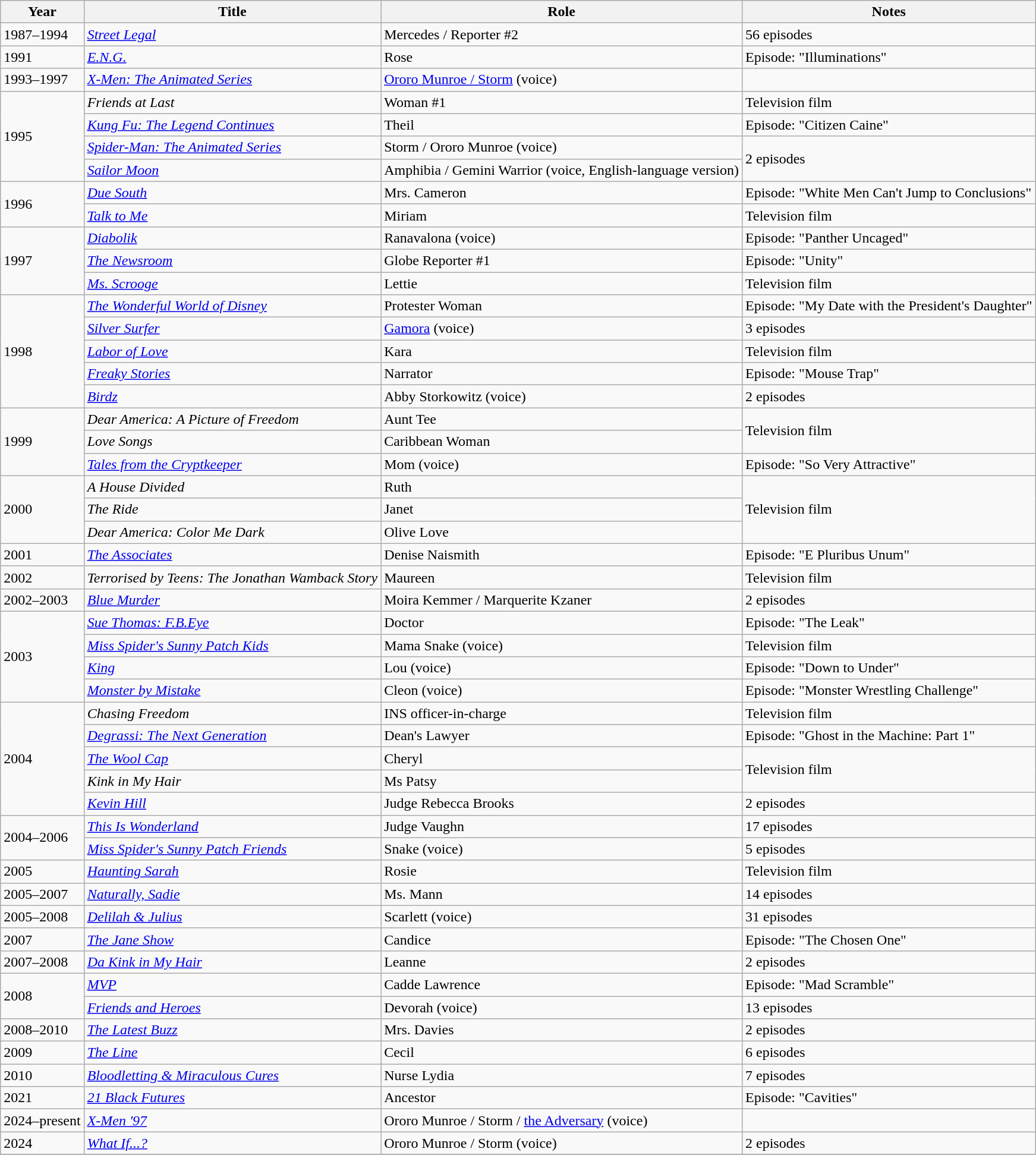<table class="wikitable sortable">
<tr>
<th>Year</th>
<th>Title</th>
<th>Role</th>
<th class="unsortable">Notes</th>
</tr>
<tr>
<td>1987–1994</td>
<td><em><a href='#'>Street Legal</a></em></td>
<td>Mercedes / Reporter #2</td>
<td>56 episodes</td>
</tr>
<tr>
<td>1991</td>
<td><em><a href='#'>E.N.G.</a></em></td>
<td>Rose</td>
<td>Episode: "Illuminations"</td>
</tr>
<tr>
<td>1993–1997</td>
<td><em><a href='#'>X-Men: The Animated Series</a></em></td>
<td><a href='#'>Ororo Munroe / Storm</a> (voice)</td>
<td></td>
</tr>
<tr>
<td rowspan=4>1995</td>
<td><em>Friends at Last</em></td>
<td>Woman #1</td>
<td>Television film</td>
</tr>
<tr>
<td><em><a href='#'>Kung Fu: The Legend Continues</a></em></td>
<td>Theil</td>
<td>Episode: "Citizen Caine"</td>
</tr>
<tr>
<td><em><a href='#'>Spider-Man: The Animated Series</a></em></td>
<td>Storm / Ororo Munroe (voice)</td>
<td rowspan="2">2 episodes</td>
</tr>
<tr>
<td><em><a href='#'>Sailor Moon</a></em></td>
<td>Amphibia / Gemini Warrior (voice, English-language version)</td>
</tr>
<tr>
<td rowspan=2>1996</td>
<td><em><a href='#'>Due South</a></em></td>
<td>Mrs. Cameron</td>
<td>Episode: "White Men Can't Jump to Conclusions"</td>
</tr>
<tr>
<td><em><a href='#'>Talk to Me</a></em></td>
<td>Miriam</td>
<td>Television film</td>
</tr>
<tr>
<td rowspan=3>1997</td>
<td><em><a href='#'>Diabolik</a></em></td>
<td>Ranavalona (voice)</td>
<td>Episode: "Panther Uncaged"</td>
</tr>
<tr>
<td data-sort-value="Newsroom, The"><em><a href='#'>The Newsroom</a></em></td>
<td>Globe Reporter #1</td>
<td>Episode: "Unity"</td>
</tr>
<tr>
<td><em><a href='#'>Ms. Scrooge</a></em></td>
<td>Lettie</td>
<td>Television film</td>
</tr>
<tr>
<td rowspan=5>1998</td>
<td data-sort-value="Wonderful World of Disney, The"><em><a href='#'>The Wonderful World of Disney</a></em></td>
<td>Protester Woman</td>
<td>Episode: "My Date with the President's Daughter"</td>
</tr>
<tr>
<td><em><a href='#'>Silver Surfer</a></em></td>
<td><a href='#'>Gamora</a> (voice)</td>
<td>3 episodes</td>
</tr>
<tr>
<td><em><a href='#'>Labor of Love</a></em></td>
<td>Kara</td>
<td>Television film</td>
</tr>
<tr>
<td><em><a href='#'>Freaky Stories</a></em></td>
<td>Narrator</td>
<td>Episode: "Mouse Trap"</td>
</tr>
<tr>
<td><em><a href='#'>Birdz</a></em></td>
<td>Abby Storkowitz (voice)</td>
<td>2 episodes</td>
</tr>
<tr>
<td rowspan=3>1999</td>
<td><em>Dear America: A Picture of Freedom</em></td>
<td>Aunt Tee</td>
<td rowspan="2">Television film</td>
</tr>
<tr>
<td><em>Love Songs</em></td>
<td>Caribbean Woman</td>
</tr>
<tr>
<td><em><a href='#'>Tales from the Cryptkeeper</a></em></td>
<td>Mom (voice)</td>
<td>Episode: "So Very Attractive"</td>
</tr>
<tr>
<td rowspan=3>2000</td>
<td data-sort-value="House Divided, A"><em>A House Divided</em></td>
<td>Ruth</td>
<td rowspan="3">Television film</td>
</tr>
<tr>
<td data-sort-value="Ride, The"><em>The Ride</em></td>
<td>Janet</td>
</tr>
<tr>
<td><em>Dear America: Color Me Dark</em></td>
<td>Olive Love</td>
</tr>
<tr>
<td>2001</td>
<td data-sort-value="Associates, The"><em><a href='#'>The Associates</a></em></td>
<td>Denise Naismith</td>
<td>Episode: "E Pluribus Unum"</td>
</tr>
<tr>
<td>2002</td>
<td><em>Terrorised by Teens: The Jonathan Wamback Story</em></td>
<td>Maureen</td>
<td>Television film</td>
</tr>
<tr>
<td>2002–2003</td>
<td><em><a href='#'>Blue Murder</a></em></td>
<td>Moira Kemmer / Marquerite Kzaner</td>
<td>2 episodes</td>
</tr>
<tr>
<td rowspan=4>2003</td>
<td><em><a href='#'>Sue Thomas: F.B.Eye</a></em></td>
<td>Doctor</td>
<td>Episode: "The Leak"</td>
</tr>
<tr>
<td><em><a href='#'>Miss Spider's Sunny Patch Kids</a></em></td>
<td>Mama Snake (voice)</td>
<td>Television film</td>
</tr>
<tr>
<td><em><a href='#'>King</a></em></td>
<td>Lou (voice)</td>
<td>Episode: "Down to Under"</td>
</tr>
<tr>
<td><em><a href='#'>Monster by Mistake</a></em></td>
<td>Cleon (voice)</td>
<td>Episode: "Monster Wrestling Challenge"</td>
</tr>
<tr>
<td rowspan="5">2004</td>
<td><em>Chasing Freedom</em></td>
<td>INS officer-in-charge</td>
<td>Television film</td>
</tr>
<tr>
<td><em><a href='#'>Degrassi: The Next Generation</a></em></td>
<td>Dean's Lawyer</td>
<td>Episode: "Ghost in the Machine: Part 1"</td>
</tr>
<tr>
<td data-sort-value="Wool Cap, The"><em><a href='#'>The Wool Cap</a></em></td>
<td>Cheryl</td>
<td rowspan="2">Television film</td>
</tr>
<tr>
<td><em>Kink in My Hair</em></td>
<td>Ms Patsy</td>
</tr>
<tr>
<td><em><a href='#'>Kevin Hill</a></em></td>
<td>Judge Rebecca Brooks</td>
<td>2 episodes</td>
</tr>
<tr>
<td rowspan="2">2004–2006</td>
<td><em><a href='#'>This Is Wonderland</a></em></td>
<td>Judge Vaughn</td>
<td>17 episodes</td>
</tr>
<tr>
<td><em><a href='#'>Miss Spider's Sunny Patch Friends</a></em></td>
<td>Snake (voice)</td>
<td>5 episodes</td>
</tr>
<tr>
<td>2005</td>
<td><em><a href='#'>Haunting Sarah</a></em></td>
<td>Rosie</td>
<td>Television film</td>
</tr>
<tr>
<td>2005–2007</td>
<td><em><a href='#'>Naturally, Sadie</a></em></td>
<td>Ms. Mann</td>
<td>14 episodes</td>
</tr>
<tr>
<td>2005–2008</td>
<td><em><a href='#'>Delilah & Julius</a></em></td>
<td>Scarlett (voice)</td>
<td>31 episodes</td>
</tr>
<tr>
<td>2007</td>
<td data-sort-value="Jane Show, The"><em><a href='#'>The Jane Show</a></em></td>
<td>Candice</td>
<td>Episode: "The Chosen One"</td>
</tr>
<tr>
<td>2007–2008</td>
<td><em><a href='#'>Da Kink in My Hair</a></em></td>
<td>Leanne</td>
<td>2 episodes</td>
</tr>
<tr>
<td rowspan=2>2008</td>
<td><em><a href='#'>MVP</a></em></td>
<td>Cadde Lawrence</td>
<td>Episode: "Mad Scramble"</td>
</tr>
<tr>
<td><em><a href='#'>Friends and Heroes</a></em></td>
<td>Devorah (voice)</td>
<td>13 episodes</td>
</tr>
<tr>
<td>2008–2010</td>
<td data-sort-value="Latest Buzz, The"><em><a href='#'>The Latest Buzz</a></em></td>
<td>Mrs. Davies</td>
<td>2 episodes</td>
</tr>
<tr>
<td>2009</td>
<td data-sort-value="Line, The"><em><a href='#'>The Line</a></em></td>
<td>Cecil</td>
<td>6 episodes</td>
</tr>
<tr>
<td>2010</td>
<td><em><a href='#'>Bloodletting & Miraculous Cures</a></em></td>
<td>Nurse Lydia</td>
<td>7 episodes</td>
</tr>
<tr>
<td>2021</td>
<td><em><a href='#'>21 Black Futures</a></em></td>
<td>Ancestor</td>
<td>Episode: "Cavities"</td>
</tr>
<tr>
<td>2024–present</td>
<td><em><a href='#'>X-Men '97</a></em></td>
<td>Ororo Munroe / Storm / <a href='#'>the Adversary</a> (voice)</td>
<td></td>
</tr>
<tr>
<td>2024</td>
<td><em><a href='#'>What If...?</a></em></td>
<td>Ororo Munroe / Storm (voice)</td>
<td>2 episodes</td>
</tr>
<tr>
</tr>
</table>
